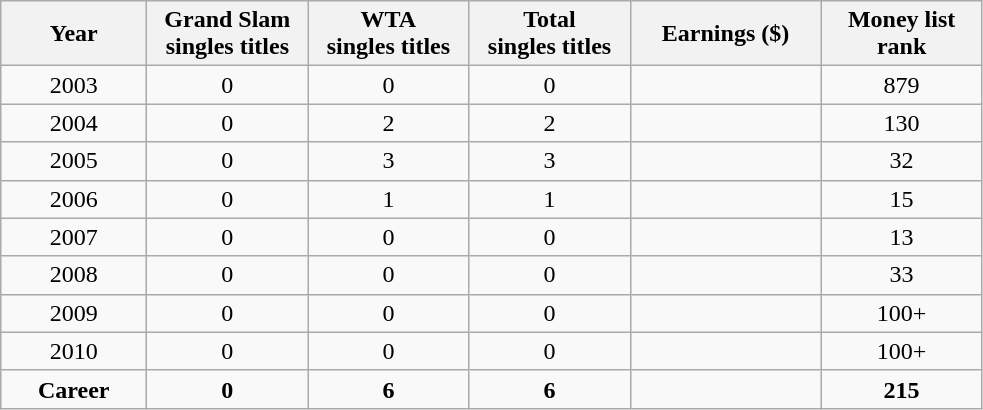<table class="wikitable" style="text-align:center;">
<tr>
<th width="90">Year</th>
<th width="100">Grand Slam <br>singles titles</th>
<th width="100">WTA <br>singles titles</th>
<th width="100">Total <br>singles titles</th>
<th width="120">Earnings ($)</th>
<th width="100">Money list rank</th>
</tr>
<tr>
<td>2003</td>
<td>0</td>
<td>0</td>
<td>0</td>
<td align="right"></td>
<td>879</td>
</tr>
<tr>
<td>2004</td>
<td>0</td>
<td>2</td>
<td>2</td>
<td align="right"></td>
<td>130</td>
</tr>
<tr>
<td>2005</td>
<td>0</td>
<td>3</td>
<td>3</td>
<td align="right"></td>
<td>32</td>
</tr>
<tr>
<td>2006</td>
<td>0</td>
<td>1</td>
<td>1</td>
<td align="right"></td>
<td>15</td>
</tr>
<tr>
<td>2007</td>
<td>0</td>
<td>0</td>
<td>0</td>
<td align="right"></td>
<td>13</td>
</tr>
<tr>
<td>2008</td>
<td>0</td>
<td>0</td>
<td>0</td>
<td align="right"></td>
<td>33</td>
</tr>
<tr>
<td>2009</td>
<td>0</td>
<td>0</td>
<td>0</td>
<td align="right"></td>
<td>100+</td>
</tr>
<tr>
<td>2010</td>
<td>0</td>
<td>0</td>
<td>0</td>
<td align="right"></td>
<td>100+</td>
</tr>
<tr style=font-weight:bold;>
<td>Career</td>
<td>0</td>
<td>6</td>
<td>6</td>
<td align="right"></td>
<td>215</td>
</tr>
</table>
